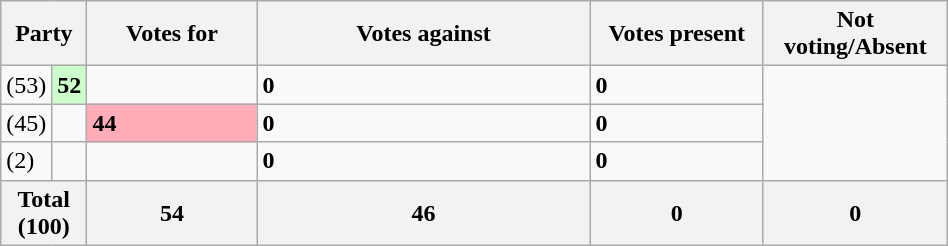<table class="wikitable mw-collapsible mw-collapsed" style="width:50%;">
<tr>
<th colspan="2">Party</th>
<th style="width:20%;">Votes for</th>
<th style="width:40%;">Votes against</th>
<th style="width:20%;">Votes present</th>
<th style="width:20%;">Not voting/Absent</th>
</tr>
<tr>
<td> (53)</td>
<td style="background:#cfc;"><strong>52</strong></td>
<td></td>
<td><strong>0</strong></td>
<td><strong>0</strong></td>
</tr>
<tr>
<td> (45)</td>
<td></td>
<td style="background:#ffaeb9;"><strong>44</strong></td>
<td><strong>0</strong></td>
<td><strong>0</strong></td>
</tr>
<tr>
<td> (2)</td>
<td></td>
<td></td>
<td><strong>0</strong></td>
<td><strong>0</strong></td>
</tr>
<tr>
<th colspan="2">Total (100)</th>
<th><strong>54</strong></th>
<th>46</th>
<th>0</th>
<th>0</th>
</tr>
</table>
